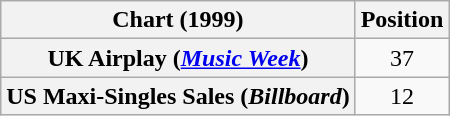<table class="wikitable plainrowheaders" style="text-align:center">
<tr>
<th scope="col">Chart (1999)</th>
<th scope="col">Position</th>
</tr>
<tr>
<th scope="row">UK Airplay (<em><a href='#'>Music Week</a></em>)</th>
<td>37</td>
</tr>
<tr>
<th scope="row">US Maxi-Singles Sales (<em>Billboard</em>)</th>
<td>12</td>
</tr>
</table>
